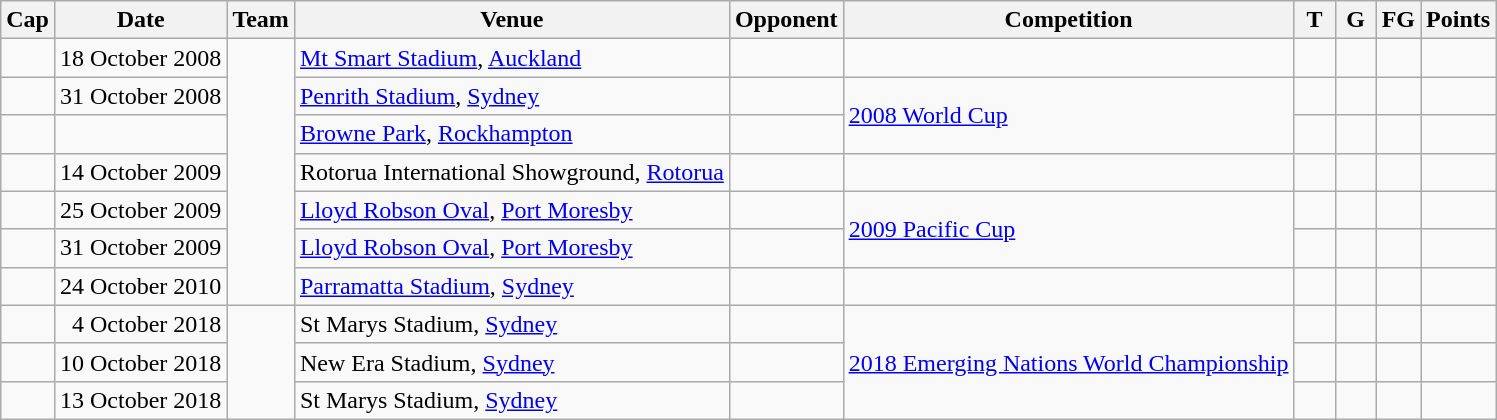<table class="wikitable">
<tr>
<th>Cap</th>
<th>Date</th>
<th>Team</th>
<th>Venue</th>
<th>Opponent</th>
<th>Competition</th>
<th width=20px>T</th>
<th width=20px>G</th>
<th width=20px>FG</th>
<th>Points</th>
</tr>
<tr>
<td></td>
<td align=right>18 October 2008</td>
<td rowspan=7></td>
<td><a href='#'>Mt Smart Stadium</a>, <a href='#'>Auckland</a></td>
<td></td>
<td></td>
<td></td>
<td></td>
<td></td>
<td></td>
</tr>
<tr>
<td></td>
<td align=right>31 October 2008</td>
<td><a href='#'>Penrith Stadium</a>, <a href='#'>Sydney</a></td>
<td></td>
<td rowspan=2><a href='#'>2008 World Cup</a></td>
<td></td>
<td></td>
<td></td>
<td></td>
</tr>
<tr>
<td></td>
<td align=right></td>
<td><a href='#'>Browne Park</a>, <a href='#'>Rockhampton</a></td>
<td></td>
<td></td>
<td></td>
<td></td>
<td></td>
</tr>
<tr>
<td></td>
<td align=right>14 October 2009</td>
<td>Rotorua International Showground, <a href='#'>Rotorua</a></td>
<td></td>
<td></td>
<td></td>
<td></td>
<td></td>
<td></td>
</tr>
<tr>
<td></td>
<td align=right>25 October 2009</td>
<td><a href='#'>Lloyd Robson Oval</a>, <a href='#'>Port Moresby</a></td>
<td></td>
<td rowspan=2><a href='#'>2009 Pacific Cup</a></td>
<td></td>
<td></td>
<td></td>
<td></td>
</tr>
<tr>
<td></td>
<td align=right>31 October 2009</td>
<td><a href='#'>Lloyd Robson Oval</a>, <a href='#'>Port Moresby</a></td>
<td></td>
<td></td>
<td></td>
<td></td>
<td></td>
</tr>
<tr>
<td></td>
<td align=right>24 October 2010</td>
<td><a href='#'>Parramatta Stadium</a>, <a href='#'>Sydney</a></td>
<td></td>
<td></td>
<td></td>
<td></td>
<td></td>
<td></td>
</tr>
<tr>
<td></td>
<td align=right>4 October 2018</td>
<td rowspan=3></td>
<td>St Marys Stadium, <a href='#'>Sydney</a></td>
<td></td>
<td rowspan=3><a href='#'>2018 Emerging Nations World Championship</a></td>
<td></td>
<td></td>
<td></td>
<td></td>
</tr>
<tr>
<td></td>
<td align=right>10 October 2018</td>
<td>New Era Stadium, <a href='#'>Sydney</a></td>
<td></td>
<td></td>
<td></td>
<td></td>
<td></td>
</tr>
<tr>
<td></td>
<td align=right>13 October 2018</td>
<td>St Marys Stadium, <a href='#'>Sydney</a></td>
<td></td>
<td></td>
<td></td>
<td></td>
<td></td>
</tr>
</table>
